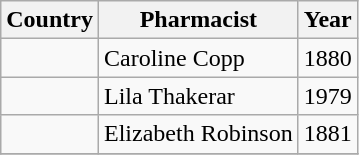<table class="wikitable">
<tr>
<th>Country</th>
<th>Pharmacist</th>
<th>Year</th>
</tr>
<tr>
<td></td>
<td>Caroline Copp</td>
<td>1880</td>
</tr>
<tr>
<td></td>
<td>Lila Thakerar</td>
<td>1979</td>
</tr>
<tr>
<td></td>
<td>Elizabeth Robinson</td>
<td>1881</td>
</tr>
<tr>
</tr>
</table>
